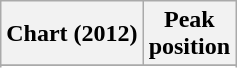<table class="wikitable sortable plainrowheaders">
<tr>
<th>Chart (2012)</th>
<th>Peak<br>position</th>
</tr>
<tr>
</tr>
<tr>
</tr>
<tr>
</tr>
<tr>
</tr>
<tr>
</tr>
<tr>
</tr>
</table>
